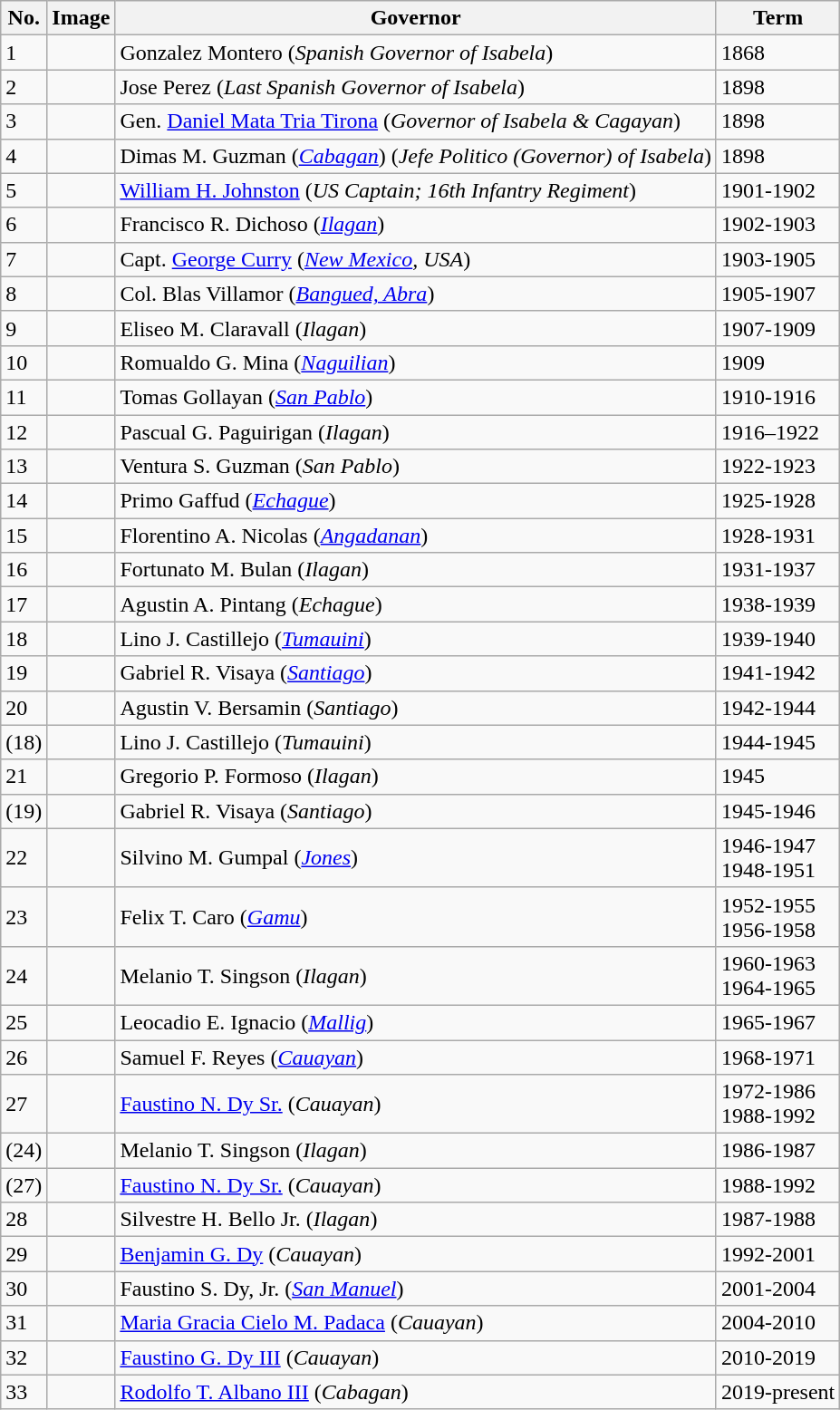<table class="wikitable sortable">
<tr>
<th>No.</th>
<th>Image</th>
<th>Governor</th>
<th>Term</th>
</tr>
<tr>
<td>1</td>
<td></td>
<td>Gonzalez Montero (<em>Spanish Governor of Isabela</em>)</td>
<td>1868</td>
</tr>
<tr>
<td>2</td>
<td></td>
<td>Jose Perez (<em>Last Spanish Governor of Isabela</em>)</td>
<td>1898</td>
</tr>
<tr>
<td>3</td>
<td></td>
<td>Gen. <a href='#'>Daniel Mata Tria Tirona</a> (<em>Governor of Isabela & Cagayan</em>)</td>
<td>1898</td>
</tr>
<tr>
<td>4</td>
<td></td>
<td>Dimas M. Guzman (<em><a href='#'>Cabagan</a></em>) (<em>Jefe Politico (Governor) of Isabela</em>)</td>
<td>1898</td>
</tr>
<tr>
<td>5</td>
<td></td>
<td><a href='#'>William H. Johnston</a> (<em>US Captain; 16th Infantry Regiment</em>)</td>
<td>1901-1902</td>
</tr>
<tr>
<td>6</td>
<td></td>
<td>Francisco R. Dichoso (<em><a href='#'>Ilagan</a></em>)</td>
<td>1902-1903</td>
</tr>
<tr>
<td>7</td>
<td></td>
<td>Capt. <a href='#'>George Curry</a> (<em><a href='#'>New Mexico</a>, USA</em>)</td>
<td>1903-1905</td>
</tr>
<tr>
<td>8</td>
<td></td>
<td>Col. Blas Villamor (<em><a href='#'>Bangued, Abra</a></em>)</td>
<td>1905-1907</td>
</tr>
<tr>
<td>9</td>
<td></td>
<td>Eliseo M. Claravall (<em>Ilagan</em>)</td>
<td>1907-1909</td>
</tr>
<tr>
<td>10</td>
<td></td>
<td>Romualdo G. Mina (<em><a href='#'>Naguilian</a></em>)</td>
<td>1909</td>
</tr>
<tr>
<td>11</td>
<td></td>
<td>Tomas Gollayan (<em><a href='#'>San Pablo</a></em>)</td>
<td>1910-1916</td>
</tr>
<tr>
<td>12</td>
<td></td>
<td>Pascual G. Paguirigan (<em>Ilagan</em>)</td>
<td>1916–1922</td>
</tr>
<tr>
<td>13</td>
<td></td>
<td>Ventura S. Guzman (<em>San Pablo</em>)</td>
<td>1922-1923</td>
</tr>
<tr>
<td>14</td>
<td></td>
<td>Primo Gaffud (<em><a href='#'>Echague</a></em>)</td>
<td>1925-1928</td>
</tr>
<tr>
<td>15</td>
<td></td>
<td>Florentino A. Nicolas (<em><a href='#'>Angadanan</a></em>)</td>
<td>1928-1931</td>
</tr>
<tr>
<td>16</td>
<td></td>
<td>Fortunato M. Bulan (<em>Ilagan</em>)</td>
<td>1931-1937</td>
</tr>
<tr>
<td>17</td>
<td></td>
<td>Agustin A. Pintang (<em>Echague</em>)</td>
<td>1938-1939</td>
</tr>
<tr>
<td>18</td>
<td></td>
<td>Lino J. Castillejo (<em><a href='#'>Tumauini</a></em>)</td>
<td>1939-1940</td>
</tr>
<tr>
<td>19</td>
<td></td>
<td>Gabriel R. Visaya (<em><a href='#'>Santiago</a></em>)</td>
<td>1941-1942</td>
</tr>
<tr>
<td>20</td>
<td></td>
<td>Agustin V. Bersamin (<em>Santiago</em>)</td>
<td>1942-1944</td>
</tr>
<tr>
<td>(18)</td>
<td></td>
<td>Lino J. Castillejo (<em>Tumauini</em>)</td>
<td>1944-1945</td>
</tr>
<tr>
<td>21</td>
<td></td>
<td>Gregorio P. Formoso (<em>Ilagan</em>)</td>
<td>1945</td>
</tr>
<tr>
<td>(19)</td>
<td></td>
<td>Gabriel R. Visaya (<em>Santiago</em>)</td>
<td>1945-1946</td>
</tr>
<tr>
<td>22</td>
<td></td>
<td>Silvino M. Gumpal (<em><a href='#'>Jones</a></em>)</td>
<td>1946-1947<br>1948-1951</td>
</tr>
<tr>
<td>23</td>
<td></td>
<td>Felix T. Caro (<em><a href='#'>Gamu</a></em>)</td>
<td>1952-1955<br>1956-1958</td>
</tr>
<tr>
<td>24</td>
<td></td>
<td>Melanio T. Singson (<em>Ilagan</em>)</td>
<td>1960-1963<br>1964-1965</td>
</tr>
<tr>
<td>25</td>
<td></td>
<td>Leocadio E. Ignacio (<em><a href='#'>Mallig</a></em>)</td>
<td>1965-1967</td>
</tr>
<tr>
<td>26</td>
<td></td>
<td>Samuel F. Reyes (<em><a href='#'>Cauayan</a></em>)</td>
<td>1968-1971</td>
</tr>
<tr>
<td>27</td>
<td></td>
<td><a href='#'>Faustino N. Dy Sr.</a> (<em>Cauayan</em>)</td>
<td>1972-1986<br>1988-1992</td>
</tr>
<tr>
<td>(24)</td>
<td></td>
<td>Melanio T. Singson (<em>Ilagan</em>)</td>
<td>1986-1987</td>
</tr>
<tr>
<td>(27)</td>
<td></td>
<td><a href='#'>Faustino N. Dy Sr.</a> (<em>Cauayan</em>)</td>
<td>1988-1992</td>
</tr>
<tr>
<td>28</td>
<td></td>
<td>Silvestre H. Bello Jr. (<em>Ilagan</em>)</td>
<td>1987-1988</td>
</tr>
<tr>
<td>29</td>
<td></td>
<td><a href='#'>Benjamin G. Dy</a> (<em>Cauayan</em>)</td>
<td>1992-2001</td>
</tr>
<tr>
<td>30</td>
<td></td>
<td>Faustino S. Dy, Jr. (<em><a href='#'>San Manuel</a></em>)</td>
<td>2001-2004</td>
</tr>
<tr>
<td>31</td>
<td></td>
<td><a href='#'>Maria Gracia Cielo M. Padaca</a> (<em>Cauayan</em>)</td>
<td>2004-2010</td>
</tr>
<tr>
<td>32</td>
<td></td>
<td><a href='#'>Faustino G. Dy III</a> (<em>Cauayan</em>)</td>
<td>2010-2019</td>
</tr>
<tr>
<td>33</td>
<td></td>
<td><a href='#'>Rodolfo T. Albano III</a> (<em>Cabagan</em>)</td>
<td>2019-present</td>
</tr>
</table>
